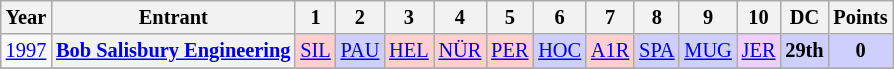<table class="wikitable" style="text-align:center; font-size:85%">
<tr>
<th>Year</th>
<th>Entrant</th>
<th>1</th>
<th>2</th>
<th>3</th>
<th>4</th>
<th>5</th>
<th>6</th>
<th>7</th>
<th>8</th>
<th>9</th>
<th>10</th>
<th>DC</th>
<th>Points</th>
</tr>
<tr>
<td><a href='#'>1997</a></td>
<th nowrap><a href='#'>Bob Salisbury Engineering</a></th>
<td style="background:#ffcfcf;"><a href='#'>SIL</a><br></td>
<td style="background:#cfcfff;"><a href='#'>PAU</a><br></td>
<td style="background:#ffcfcf;"><a href='#'>HEL</a><br></td>
<td style="background:#ffcfcf;"><a href='#'>NÜR</a><br></td>
<td style="background:#ffcfcf;"><a href='#'>PER</a><br></td>
<td style="background:#cfcfff;"><a href='#'>HOC</a><br></td>
<td style="background:#ffcfcf;"><a href='#'>A1R</a><br></td>
<td style="background:#cfcfff;"><a href='#'>SPA</a><br></td>
<td style="background:#cfcfff;"><a href='#'>MUG</a><br></td>
<td style="background:#efcfff;"><a href='#'>JER</a><br></td>
<td style="background:#cfcfff;"><strong>29th</strong></td>
<td style="background:#cfcfff;"><strong>0</strong></td>
</tr>
<tr>
</tr>
</table>
